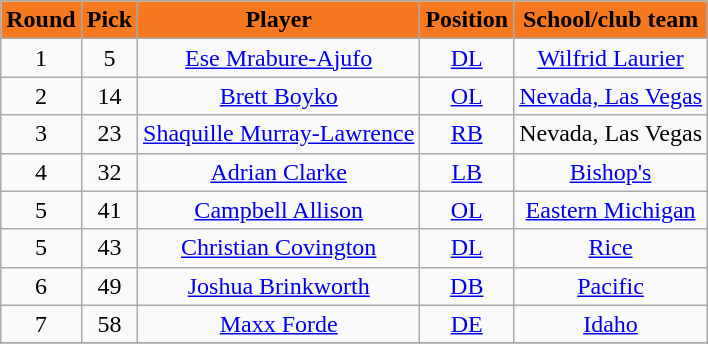<table class="wikitable sortable">
<tr>
<th style="background:#F6791F;color:black;">Round</th>
<th style="background:#F6791F;color:black;">Pick</th>
<th style="background:#F6791F;color:black;">Player</th>
<th style="background:#F6791F;color:black;">Position</th>
<th style="background:#F6791F;color:black;">School/club team</th>
</tr>
<tr align="center">
<td align=center>1</td>
<td>5</td>
<td><a href='#'>Ese Mrabure-Ajufo</a></td>
<td><a href='#'>DL</a></td>
<td><a href='#'>Wilfrid Laurier</a></td>
</tr>
<tr align="center">
<td align=center>2</td>
<td>14</td>
<td><a href='#'>Brett Boyko</a></td>
<td><a href='#'>OL</a></td>
<td><a href='#'>Nevada, Las Vegas</a></td>
</tr>
<tr align="center">
<td align=center>3</td>
<td>23</td>
<td><a href='#'>Shaquille Murray-Lawrence</a></td>
<td><a href='#'>RB</a></td>
<td>Nevada, Las Vegas</td>
</tr>
<tr align="center">
<td align=center>4</td>
<td>32</td>
<td><a href='#'>Adrian Clarke</a></td>
<td><a href='#'>LB</a></td>
<td><a href='#'>Bishop's</a></td>
</tr>
<tr align="center">
<td align=center>5</td>
<td>41</td>
<td><a href='#'>Campbell Allison</a></td>
<td><a href='#'>OL</a></td>
<td><a href='#'>Eastern Michigan</a></td>
</tr>
<tr align="center">
<td align=center>5</td>
<td>43</td>
<td><a href='#'>Christian Covington</a></td>
<td><a href='#'>DL</a></td>
<td><a href='#'>Rice</a></td>
</tr>
<tr align="center">
<td align=center>6</td>
<td>49</td>
<td><a href='#'>Joshua Brinkworth</a></td>
<td><a href='#'>DB</a></td>
<td><a href='#'>Pacific</a></td>
</tr>
<tr align="center">
<td align=center>7</td>
<td>58</td>
<td><a href='#'>Maxx Forde</a></td>
<td><a href='#'>DE</a></td>
<td><a href='#'>Idaho</a></td>
</tr>
<tr>
</tr>
</table>
